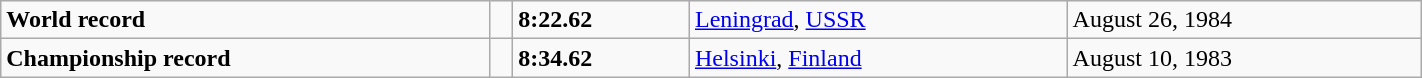<table class="wikitable" width=75%>
<tr>
<td><strong>World record</strong></td>
<td></td>
<td><strong>8:22.62</strong></td>
<td><a href='#'>Leningrad</a>, <a href='#'>USSR</a></td>
<td>August 26, 1984</td>
</tr>
<tr>
<td><strong>Championship record</strong></td>
<td></td>
<td><strong>8:34.62</strong></td>
<td><a href='#'>Helsinki</a>, <a href='#'>Finland</a></td>
<td>August 10, 1983</td>
</tr>
</table>
